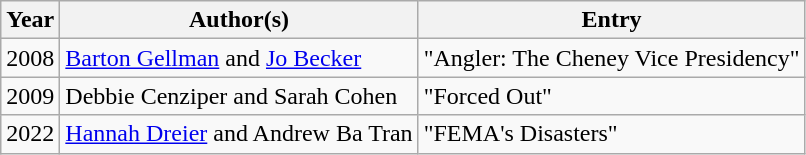<table class="wikitable">
<tr>
<th>Year</th>
<th>Author(s)</th>
<th>Entry</th>
</tr>
<tr>
<td>2008</td>
<td><a href='#'>Barton Gellman</a> and <a href='#'>Jo Becker</a></td>
<td>"Angler: The Cheney Vice Presidency"</td>
</tr>
<tr>
<td>2009</td>
<td>Debbie Cenziper and Sarah Cohen</td>
<td>"Forced Out"</td>
</tr>
<tr>
<td>2022</td>
<td><a href='#'>Hannah Dreier</a> and Andrew Ba Tran</td>
<td>"FEMA's Disasters"</td>
</tr>
</table>
